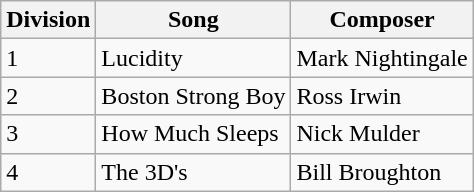<table class="wikitable">
<tr>
<th>Division</th>
<th>Song</th>
<th>Composer</th>
</tr>
<tr>
<td>1</td>
<td>Lucidity</td>
<td>Mark Nightingale</td>
</tr>
<tr>
<td>2</td>
<td>Boston Strong Boy</td>
<td>Ross Irwin</td>
</tr>
<tr>
<td>3</td>
<td>How Much Sleeps</td>
<td>Nick Mulder</td>
</tr>
<tr>
<td>4</td>
<td>The 3D's</td>
<td>Bill Broughton</td>
</tr>
</table>
